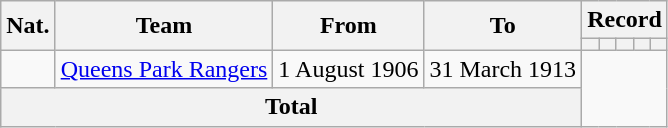<table class=wikitable style=text-align:center>
<tr>
<th rowspan="2">Nat.</th>
<th rowspan="2">Team</th>
<th rowspan="2">From</th>
<th rowspan="2">To</th>
<th colspan="5">Record</th>
</tr>
<tr>
<th></th>
<th></th>
<th></th>
<th></th>
<th></th>
</tr>
<tr>
<td></td>
<td><a href='#'>Queens Park Rangers</a></td>
<td>1 August 1906</td>
<td>31 March 1913<br></td>
</tr>
<tr>
<th colspan="4">Total<br></th>
</tr>
</table>
